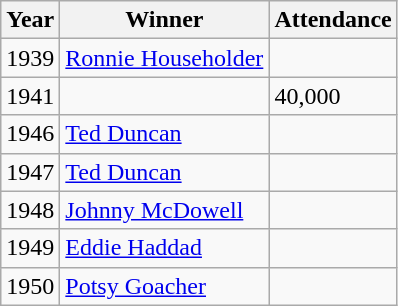<table class="wikitable">
<tr>
<th>Year</th>
<th>Winner</th>
<th>Attendance</th>
</tr>
<tr>
<td>1939</td>
<td><a href='#'>Ronnie Householder</a></td>
<td></td>
</tr>
<tr>
<td>1941</td>
<td></td>
<td>40,000</td>
</tr>
<tr>
<td>1946</td>
<td><a href='#'>Ted Duncan</a></td>
<td></td>
</tr>
<tr>
<td>1947</td>
<td><a href='#'>Ted Duncan</a></td>
<td></td>
</tr>
<tr>
<td>1948</td>
<td><a href='#'>Johnny McDowell</a></td>
<td></td>
</tr>
<tr>
<td>1949</td>
<td><a href='#'>Eddie Haddad</a></td>
<td></td>
</tr>
<tr>
<td>1950</td>
<td><a href='#'>Potsy Goacher</a></td>
<td></td>
</tr>
</table>
